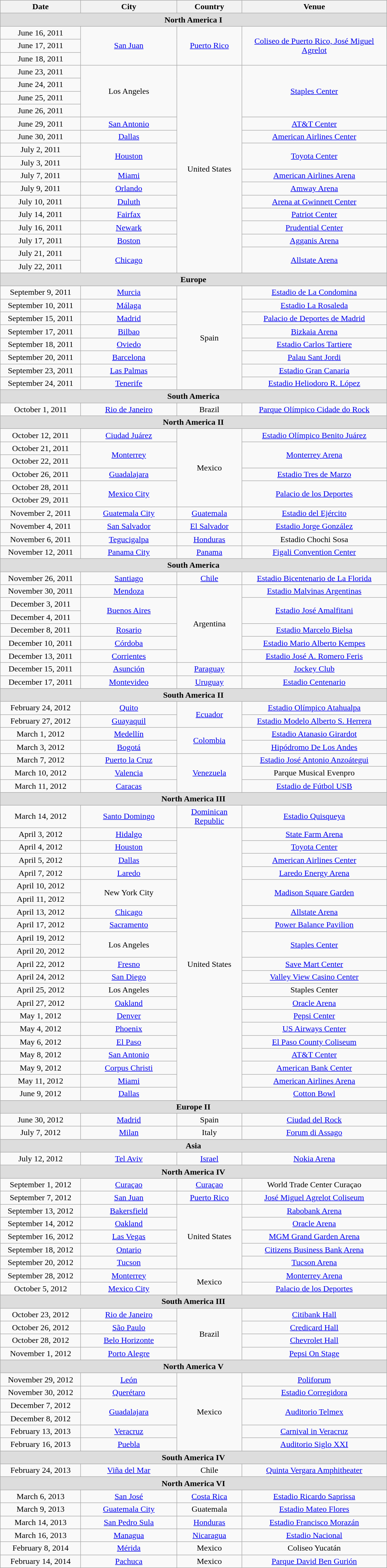<table class="wikitable" style="text-align:center;">
<tr>
<th width="150">Date</th>
<th width="180">City</th>
<th width="120">Country</th>
<th width="275">Venue</th>
</tr>
<tr bgcolor="#DDDDDD">
<td colspan=4><strong>North America I</strong></td>
</tr>
<tr>
<td>June 16, 2011</td>
<td rowspan="3"><a href='#'>San Juan</a></td>
<td rowspan="3"><a href='#'>Puerto Rico</a></td>
<td rowspan="3"><a href='#'>Coliseo de Puerto Rico, José Miguel Agrelot</a></td>
</tr>
<tr>
<td>June 17, 2011</td>
</tr>
<tr>
<td>June 18, 2011</td>
</tr>
<tr>
<td>June 23, 2011</td>
<td rowspan="4">Los Angeles</td>
<td rowspan="16">United States</td>
<td rowspan="4"><a href='#'>Staples Center</a></td>
</tr>
<tr>
<td>June 24, 2011</td>
</tr>
<tr>
<td>June 25, 2011</td>
</tr>
<tr>
<td>June 26, 2011</td>
</tr>
<tr>
<td>June 29, 2011</td>
<td><a href='#'>San Antonio</a></td>
<td><a href='#'>AT&T Center</a></td>
</tr>
<tr>
<td>June 30, 2011</td>
<td><a href='#'>Dallas</a></td>
<td><a href='#'>American Airlines Center</a></td>
</tr>
<tr>
<td>July 2, 2011</td>
<td rowspan="2"><a href='#'>Houston</a></td>
<td rowspan="2"><a href='#'>Toyota Center</a></td>
</tr>
<tr>
<td>July 3, 2011</td>
</tr>
<tr>
<td>July 7, 2011</td>
<td><a href='#'>Miami</a></td>
<td><a href='#'>American Airlines Arena</a></td>
</tr>
<tr>
<td>July 9, 2011</td>
<td><a href='#'>Orlando</a></td>
<td><a href='#'>Amway Arena</a></td>
</tr>
<tr>
<td>July 10, 2011</td>
<td><a href='#'>Duluth</a></td>
<td><a href='#'>Arena at Gwinnett Center</a></td>
</tr>
<tr>
<td>July 14, 2011</td>
<td><a href='#'>Fairfax</a></td>
<td><a href='#'>Patriot Center</a></td>
</tr>
<tr>
<td>July 16, 2011</td>
<td><a href='#'>Newark</a></td>
<td><a href='#'>Prudential Center</a></td>
</tr>
<tr>
<td>July 17, 2011</td>
<td><a href='#'>Boston</a></td>
<td><a href='#'>Agganis Arena</a></td>
</tr>
<tr>
<td>July 21, 2011</td>
<td rowspan="2"><a href='#'>Chicago</a></td>
<td rowspan="2"><a href='#'>Allstate Arena</a></td>
</tr>
<tr>
<td>July 22, 2011</td>
</tr>
<tr bgcolor="#DDDDDD">
<td colspan=4><strong>Europe</strong></td>
</tr>
<tr>
<td>September 9, 2011</td>
<td><a href='#'>Murcia</a></td>
<td rowspan="8">Spain</td>
<td><a href='#'>Estadio de La Condomina</a></td>
</tr>
<tr>
<td>September 10, 2011</td>
<td><a href='#'>Málaga</a></td>
<td><a href='#'>Estadio La Rosaleda</a></td>
</tr>
<tr>
<td>September 15, 2011</td>
<td><a href='#'>Madrid</a></td>
<td><a href='#'>Palacio de Deportes de Madrid</a></td>
</tr>
<tr>
<td>September 17, 2011</td>
<td><a href='#'>Bilbao</a></td>
<td><a href='#'>Bizkaia Arena</a></td>
</tr>
<tr>
<td>September 18, 2011</td>
<td><a href='#'>Oviedo</a></td>
<td><a href='#'>Estadio Carlos Tartiere</a></td>
</tr>
<tr>
<td>September 20, 2011</td>
<td><a href='#'>Barcelona</a></td>
<td><a href='#'>Palau Sant Jordi</a></td>
</tr>
<tr>
<td>September 23, 2011</td>
<td><a href='#'>Las Palmas</a></td>
<td><a href='#'>Estadio Gran Canaria</a></td>
</tr>
<tr>
<td>September 24, 2011</td>
<td><a href='#'>Tenerife</a></td>
<td><a href='#'>Estadio Heliodoro R. López</a></td>
</tr>
<tr bgcolor="#DDDDDD">
<td colspan=4><strong>South America </strong></td>
</tr>
<tr>
<td>October 1, 2011</td>
<td><a href='#'>Rio de Janeiro</a></td>
<td>Brazil</td>
<td><a href='#'>Parque Olímpico Cidade do Rock</a></td>
</tr>
<tr bgcolor="#DDDDDD">
<td colspan=4><strong>North America II</strong></td>
</tr>
<tr>
<td>October 12, 2011</td>
<td><a href='#'>Ciudad Juárez</a></td>
<td rowspan="6">Mexico</td>
<td><a href='#'>Estadio Olímpico Benito Juárez</a></td>
</tr>
<tr>
<td>October 21, 2011</td>
<td rowspan="2"><a href='#'>Monterrey</a></td>
<td rowspan="2"><a href='#'>Monterrey Arena</a></td>
</tr>
<tr>
<td>October 22, 2011</td>
</tr>
<tr>
<td>October 26, 2011</td>
<td><a href='#'>Guadalajara</a></td>
<td><a href='#'>Estadio Tres de Marzo</a></td>
</tr>
<tr>
<td>October 28, 2011</td>
<td rowspan="2"><a href='#'>Mexico City</a></td>
<td rowspan="2"><a href='#'>Palacio de los Deportes</a></td>
</tr>
<tr>
<td>October 29, 2011</td>
</tr>
<tr>
<td>November 2, 2011</td>
<td><a href='#'>Guatemala City</a></td>
<td><a href='#'>Guatemala</a></td>
<td><a href='#'>Estadio del Ejército</a></td>
</tr>
<tr>
<td>November 4, 2011</td>
<td><a href='#'>San Salvador</a></td>
<td><a href='#'>El Salvador</a></td>
<td><a href='#'>Estadio Jorge González</a></td>
</tr>
<tr>
<td>November 6, 2011</td>
<td><a href='#'>Tegucigalpa</a></td>
<td><a href='#'>Honduras</a></td>
<td>Estadio Chochi Sosa</td>
</tr>
<tr>
<td>November 12, 2011</td>
<td><a href='#'>Panama City</a></td>
<td><a href='#'>Panama</a></td>
<td><a href='#'>Figali Convention Center</a></td>
</tr>
<tr bgcolor="#DDDDDD">
<td colspan=4><strong>South America</strong></td>
</tr>
<tr>
<td>November 26, 2011</td>
<td><a href='#'>Santiago</a></td>
<td><a href='#'>Chile</a></td>
<td><a href='#'>Estadio Bicentenario de La Florida</a></td>
</tr>
<tr>
<td>November 30, 2011</td>
<td><a href='#'>Mendoza</a></td>
<td rowspan="6">Argentina</td>
<td><a href='#'>Estadio Malvinas Argentinas</a></td>
</tr>
<tr>
<td>December 3, 2011</td>
<td rowspan="2"><a href='#'>Buenos Aires</a></td>
<td rowspan="2"><a href='#'>Estadio José Amalfitani</a></td>
</tr>
<tr>
<td>December 4, 2011</td>
</tr>
<tr>
<td>December 8, 2011</td>
<td><a href='#'>Rosario</a></td>
<td><a href='#'>Estadio Marcelo Bielsa</a></td>
</tr>
<tr>
<td>December 10, 2011</td>
<td><a href='#'>Córdoba</a></td>
<td><a href='#'>Estadio Mario Alberto Kempes</a></td>
</tr>
<tr>
<td>December 13, 2011</td>
<td><a href='#'>Corrientes</a></td>
<td><a href='#'>Estadio José A. Romero Feris</a></td>
</tr>
<tr>
<td>December 15, 2011</td>
<td><a href='#'>Asunción</a></td>
<td><a href='#'>Paraguay</a></td>
<td><a href='#'>Jockey Club</a></td>
</tr>
<tr>
<td>December 17, 2011</td>
<td><a href='#'>Montevideo</a></td>
<td><a href='#'>Uruguay</a></td>
<td><a href='#'>Estadio Centenario</a></td>
</tr>
<tr bgcolor="#DDDDDD">
<td colspan=4><strong>South America II</strong></td>
</tr>
<tr>
<td>February 24, 2012</td>
<td><a href='#'>Quito</a></td>
<td rowspan="2"><a href='#'>Ecuador</a></td>
<td><a href='#'>Estadio Olímpico Atahualpa</a></td>
</tr>
<tr>
<td>February 27, 2012</td>
<td><a href='#'>Guayaquil</a></td>
<td><a href='#'>Estadio Modelo Alberto S. Herrera</a></td>
</tr>
<tr>
<td>March 1, 2012</td>
<td><a href='#'>Medellín</a></td>
<td rowspan="2"><a href='#'>Colombia</a></td>
<td><a href='#'>Estadio Atanasio Girardot</a></td>
</tr>
<tr>
<td>March 3, 2012</td>
<td><a href='#'>Bogotá</a></td>
<td><a href='#'>Hipódromo De Los Andes</a></td>
</tr>
<tr>
<td>March 7, 2012</td>
<td><a href='#'>Puerto la Cruz</a></td>
<td rowspan="3"><a href='#'>Venezuela</a></td>
<td><a href='#'>Estadio José Antonio Anzoátegui</a></td>
</tr>
<tr>
<td>March 10, 2012</td>
<td><a href='#'>Valencia</a></td>
<td>Parque Musical Evenpro</td>
</tr>
<tr>
<td>March 11, 2012</td>
<td><a href='#'>Caracas</a></td>
<td><a href='#'>Estadio de Fútbol USB</a></td>
</tr>
<tr bgcolor="#DDDDDD">
<td colspan=4><strong>North America III</strong></td>
</tr>
<tr>
<td>March 14, 2012</td>
<td><a href='#'>Santo Domingo</a></td>
<td><a href='#'>Dominican Republic</a></td>
<td><a href='#'>Estadio Quisqueya</a></td>
</tr>
<tr>
<td>April 3, 2012</td>
<td><a href='#'>Hidalgo</a></td>
<td rowspan="21">United States</td>
<td><a href='#'>State Farm Arena</a></td>
</tr>
<tr>
<td>April 4, 2012</td>
<td><a href='#'>Houston</a></td>
<td><a href='#'>Toyota Center</a></td>
</tr>
<tr>
<td>April 5, 2012</td>
<td><a href='#'>Dallas</a></td>
<td><a href='#'>American Airlines Center</a></td>
</tr>
<tr>
<td>April 7, 2012</td>
<td><a href='#'>Laredo</a></td>
<td><a href='#'>Laredo Energy Arena</a></td>
</tr>
<tr>
<td>April 10, 2012</td>
<td rowspan="2">New York City</td>
<td rowspan="2"><a href='#'>Madison Square Garden</a></td>
</tr>
<tr>
<td>April 11, 2012</td>
</tr>
<tr>
<td>April 13, 2012</td>
<td><a href='#'>Chicago</a></td>
<td><a href='#'>Allstate Arena</a></td>
</tr>
<tr>
<td>April 17, 2012</td>
<td><a href='#'>Sacramento</a></td>
<td><a href='#'>Power Balance Pavilion</a></td>
</tr>
<tr>
<td>April 19, 2012</td>
<td rowspan="2">Los Angeles</td>
<td rowspan="2"><a href='#'>Staples Center</a></td>
</tr>
<tr>
<td>April 20, 2012</td>
</tr>
<tr>
<td>April 22, 2012</td>
<td><a href='#'>Fresno</a></td>
<td><a href='#'>Save Mart Center</a></td>
</tr>
<tr>
<td>April 24, 2012</td>
<td><a href='#'>San Diego</a></td>
<td><a href='#'>Valley View Casino Center</a></td>
</tr>
<tr>
<td>April 25, 2012</td>
<td>Los Angeles</td>
<td>Staples Center</td>
</tr>
<tr>
<td>April 27, 2012</td>
<td><a href='#'>Oakland</a></td>
<td><a href='#'>Oracle Arena</a></td>
</tr>
<tr>
<td>May 1, 2012</td>
<td><a href='#'>Denver</a></td>
<td><a href='#'>Pepsi Center</a></td>
</tr>
<tr>
<td>May 4, 2012</td>
<td><a href='#'>Phoenix</a></td>
<td><a href='#'>US Airways Center</a></td>
</tr>
<tr>
<td>May 6, 2012</td>
<td><a href='#'>El Paso</a></td>
<td><a href='#'>El Paso County Coliseum</a></td>
</tr>
<tr>
<td>May 8, 2012</td>
<td><a href='#'>San Antonio</a></td>
<td><a href='#'>AT&T Center</a></td>
</tr>
<tr>
<td>May 9, 2012</td>
<td><a href='#'>Corpus Christi</a></td>
<td><a href='#'>American Bank Center</a></td>
</tr>
<tr>
<td>May 11, 2012</td>
<td><a href='#'>Miami</a></td>
<td><a href='#'>American Airlines Arena</a></td>
</tr>
<tr>
<td>June 9, 2012</td>
<td><a href='#'>Dallas</a></td>
<td><a href='#'>Cotton Bowl</a></td>
</tr>
<tr bgcolor="#DDDDDD">
<td colspan=4><strong>Europe II</strong></td>
</tr>
<tr>
<td>June 30, 2012</td>
<td><a href='#'>Madrid</a></td>
<td>Spain</td>
<td><a href='#'>Ciudad del Rock</a></td>
</tr>
<tr>
<td>July 7, 2012</td>
<td><a href='#'>Milan</a></td>
<td>Italy</td>
<td><a href='#'>Forum di Assago</a></td>
</tr>
<tr bgcolor="#DDDDDD">
<td colspan=4><strong>Asia</strong></td>
</tr>
<tr>
<td>July 12, 2012</td>
<td><a href='#'>Tel Aviv</a></td>
<td><a href='#'>Israel</a></td>
<td><a href='#'>Nokia Arena</a></td>
</tr>
<tr bgcolor="#DDDDDD">
<td colspan=4><strong>North America IV</strong></td>
</tr>
<tr>
<td>September 1, 2012</td>
<td><a href='#'>Curaçao</a></td>
<td><a href='#'>Curaçao</a></td>
<td>World Trade Center Curaçao</td>
</tr>
<tr>
<td>September 7, 2012</td>
<td><a href='#'>San Juan</a></td>
<td><a href='#'>Puerto Rico</a></td>
<td><a href='#'>José Miguel Agrelot Coliseum</a></td>
</tr>
<tr>
<td>September 13, 2012</td>
<td><a href='#'>Bakersfield</a></td>
<td rowspan="5">United States</td>
<td><a href='#'>Rabobank Arena</a></td>
</tr>
<tr>
<td>September 14, 2012</td>
<td><a href='#'>Oakland</a></td>
<td><a href='#'>Oracle Arena</a></td>
</tr>
<tr>
<td>September 16, 2012</td>
<td><a href='#'>Las Vegas</a></td>
<td><a href='#'>MGM Grand Garden Arena</a></td>
</tr>
<tr>
<td>September 18, 2012</td>
<td><a href='#'>Ontario</a></td>
<td><a href='#'>Citizens Business Bank Arena</a></td>
</tr>
<tr>
<td>September 20, 2012</td>
<td><a href='#'>Tucson</a></td>
<td><a href='#'>Tucson Arena</a></td>
</tr>
<tr>
<td>September 28, 2012</td>
<td><a href='#'>Monterrey</a></td>
<td rowspan="2">Mexico</td>
<td><a href='#'>Monterrey Arena</a></td>
</tr>
<tr>
<td>October 5, 2012</td>
<td><a href='#'>Mexico City</a></td>
<td><a href='#'>Palacio de los Deportes</a></td>
</tr>
<tr bgcolor="#DDDDDD">
<td colspan=4><strong>South America III</strong></td>
</tr>
<tr>
<td>October 23, 2012</td>
<td><a href='#'>Rio de Janeiro</a></td>
<td rowspan="4">Brazil</td>
<td><a href='#'>Citibank Hall</a></td>
</tr>
<tr>
<td>October 26, 2012</td>
<td><a href='#'>São Paulo</a></td>
<td><a href='#'>Credicard Hall</a></td>
</tr>
<tr>
<td>October 28, 2012</td>
<td><a href='#'>Belo Horizonte</a></td>
<td><a href='#'>Chevrolet Hall</a></td>
</tr>
<tr>
<td>November 1, 2012</td>
<td><a href='#'>Porto Alegre</a></td>
<td><a href='#'>Pepsi On Stage</a></td>
</tr>
<tr bgcolor="#DDDDDD">
<td colspan=4><strong>North America V</strong></td>
</tr>
<tr>
<td>November 29, 2012</td>
<td><a href='#'>León</a></td>
<td rowspan="6">Mexico</td>
<td><a href='#'>Poliforum</a></td>
</tr>
<tr>
<td>November 30, 2012</td>
<td><a href='#'>Querétaro</a></td>
<td><a href='#'>Estadio Corregidora</a></td>
</tr>
<tr>
<td>December 7, 2012</td>
<td rowspan="2"><a href='#'>Guadalajara</a></td>
<td rowspan="2"><a href='#'>Auditorio Telmex</a></td>
</tr>
<tr>
<td>December 8, 2012</td>
</tr>
<tr>
<td>February 13, 2013</td>
<td><a href='#'>Veracruz</a></td>
<td><a href='#'>Carnival in Veracruz</a></td>
</tr>
<tr>
<td>February 16, 2013</td>
<td><a href='#'>Puebla</a></td>
<td><a href='#'>Auditorio Siglo XXI</a></td>
</tr>
<tr bgcolor="#DDDDDD">
<td colspan=4><strong>South America IV</strong></td>
</tr>
<tr>
<td>February 24, 2013</td>
<td><a href='#'>Viña del Mar</a></td>
<td>Chile</td>
<td align="center"><a href='#'>Quinta Vergara Amphitheater</a></td>
</tr>
<tr bgcolor="#DDDDDD">
<td colspan=4><strong>North America VI</strong></td>
</tr>
<tr>
<td>March 6, 2013</td>
<td><a href='#'>San José</a></td>
<td><a href='#'>Costa Rica</a></td>
<td><a href='#'>Estadio Ricardo Saprissa</a></td>
</tr>
<tr>
<td>March 9, 2013</td>
<td><a href='#'>Guatemala City</a></td>
<td>Guatemala</td>
<td><a href='#'>Estadio Mateo Flores</a></td>
</tr>
<tr>
<td>March 14, 2013</td>
<td><a href='#'>San Pedro Sula</a></td>
<td><a href='#'>Honduras</a></td>
<td><a href='#'>Estadio Francisco Morazán</a></td>
</tr>
<tr>
<td>March 16, 2013</td>
<td><a href='#'>Managua</a></td>
<td><a href='#'>Nicaragua</a></td>
<td><a href='#'>Estadio Nacional</a></td>
</tr>
<tr>
<td>February 8, 2014</td>
<td><a href='#'>Mérida</a></td>
<td>Mexico</td>
<td>Coliseo Yucatán</td>
</tr>
<tr>
<td>February 14, 2014</td>
<td><a href='#'>Pachuca</a></td>
<td>Mexico</td>
<td><a href='#'>Parque David Ben Gurión</a></td>
</tr>
</table>
